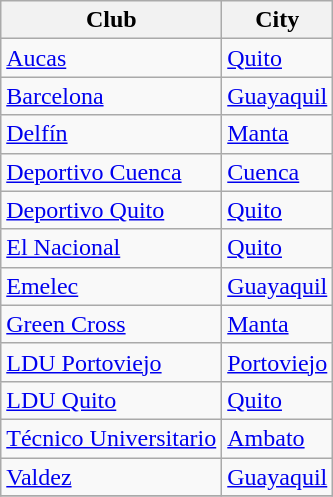<table class="wikitable sortable">
<tr>
<th>Club</th>
<th>City</th>
</tr>
<tr>
<td><a href='#'>Aucas</a></td>
<td><a href='#'>Quito</a></td>
</tr>
<tr>
<td><a href='#'>Barcelona</a></td>
<td><a href='#'>Guayaquil</a></td>
</tr>
<tr>
<td><a href='#'>Delfín</a></td>
<td><a href='#'>Manta</a></td>
</tr>
<tr>
<td><a href='#'>Deportivo Cuenca</a></td>
<td><a href='#'>Cuenca</a></td>
</tr>
<tr>
<td><a href='#'>Deportivo Quito</a></td>
<td><a href='#'>Quito</a></td>
</tr>
<tr>
<td><a href='#'>El Nacional</a></td>
<td><a href='#'>Quito</a></td>
</tr>
<tr>
<td><a href='#'>Emelec</a></td>
<td><a href='#'>Guayaquil</a></td>
</tr>
<tr>
<td><a href='#'>Green Cross</a></td>
<td><a href='#'>Manta</a></td>
</tr>
<tr>
<td><a href='#'>LDU Portoviejo</a></td>
<td><a href='#'>Portoviejo</a></td>
</tr>
<tr>
<td><a href='#'>LDU Quito</a></td>
<td><a href='#'>Quito</a></td>
</tr>
<tr>
<td><a href='#'>Técnico Universitario</a></td>
<td><a href='#'>Ambato</a></td>
</tr>
<tr>
<td><a href='#'>Valdez</a></td>
<td><a href='#'>Guayaquil</a></td>
</tr>
<tr>
</tr>
</table>
